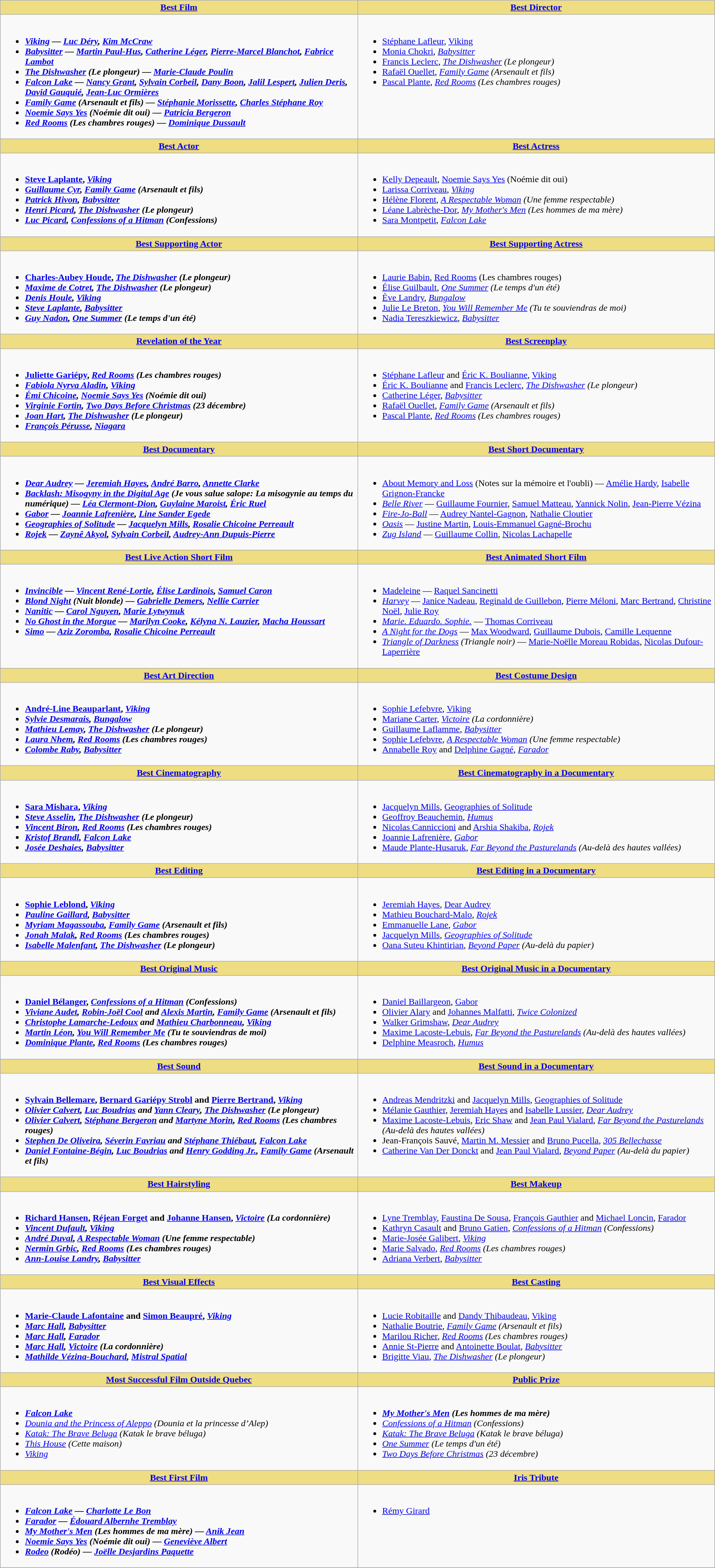<table class=wikitable width="100%">
<tr>
<th style="background:#EEDD82; width:50%"><a href='#'>Best Film</a></th>
<th style="background:#EEDD82; width:50%"><a href='#'>Best Director</a></th>
</tr>
<tr>
<td valign="top"><br><ul><li> <strong><em><a href='#'>Viking</a><em> — <a href='#'>Luc Déry</a>, <a href='#'>Kim McCraw</a><strong></li><li></em><a href='#'>Babysitter</a><em> — <a href='#'>Martin Paul-Hus</a>, <a href='#'>Catherine Léger</a>, <a href='#'>Pierre-Marcel Blanchot</a>, <a href='#'>Fabrice Lambot</a></li><li></em><a href='#'>The Dishwasher</a> (Le plongeur)<em> — <a href='#'>Marie-Claude Poulin</a></li><li></em><a href='#'>Falcon Lake</a><em> — <a href='#'>Nancy Grant</a>, <a href='#'>Sylvain Corbeil</a>, <a href='#'>Dany Boon</a>, <a href='#'>Jalil Lespert</a>, <a href='#'>Julien Deris</a>, <a href='#'>David Gauquié</a>, <a href='#'>Jean-Luc Ormières</a></li><li></em><a href='#'>Family Game</a> (Arsenault et fils)<em> — <a href='#'>Stéphanie Morissette</a>, <a href='#'>Charles Stéphane Roy</a></li><li></em><a href='#'>Noemie Says Yes</a> (Noémie dit oui)<em> — <a href='#'>Patricia Bergeron</a></li><li></em><a href='#'>Red Rooms</a> (Les chambres rouges)<em> — <a href='#'>Dominique Dussault</a></li></ul></td>
<td valign="top"><br><ul><li> </strong><a href='#'>Stéphane Lafleur</a>, </em><a href='#'>Viking</a></em></strong></li><li><a href='#'>Monia Chokri</a>, <em><a href='#'>Babysitter</a></em></li><li><a href='#'>Francis Leclerc</a>, <em><a href='#'>The Dishwasher</a> (Le plongeur)</em></li><li><a href='#'>Rafaël Ouellet</a>, <em><a href='#'>Family Game</a> (Arsenault et fils)</em></li><li><a href='#'>Pascal Plante</a>, <em><a href='#'>Red Rooms</a> (Les chambres rouges)</em></li></ul></td>
</tr>
<tr>
<th style="background:#EEDD82; width:50%"><a href='#'>Best Actor</a></th>
<th style="background:#EEDD82; width:50%"><a href='#'>Best Actress</a></th>
</tr>
<tr>
<td valign="top"><br><ul><li> <strong><a href='#'>Steve Laplante</a>, <em><a href='#'>Viking</a><strong><em></li><li><a href='#'>Guillaume Cyr</a>, </em><a href='#'>Family Game</a> (Arsenault et fils)<em></li><li><a href='#'>Patrick Hivon</a>, </em><a href='#'>Babysitter</a><em></li><li><a href='#'>Henri Picard</a>, </em><a href='#'>The Dishwasher</a> (Le plongeur)<em></li><li><a href='#'>Luc Picard</a>, </em><a href='#'>Confessions of a Hitman</a> (Confessions)<em></li></ul></td>
<td valign="top"><br><ul><li> </strong><a href='#'>Kelly Depeault</a>, </em><a href='#'>Noemie Says Yes</a> (Noémie dit oui)</em></strong></li><li><a href='#'>Larissa Corriveau</a>, <em><a href='#'>Viking</a></em></li><li><a href='#'>Hélène Florent</a>, <em><a href='#'>A Respectable Woman</a> (Une femme respectable)</em></li><li><a href='#'>Léane Labrèche-Dor</a>, <em><a href='#'>My Mother's Men</a> (Les hommes de ma mère)</em></li><li><a href='#'>Sara Montpetit</a>, <em><a href='#'>Falcon Lake</a></em></li></ul></td>
</tr>
<tr>
<th style="background:#EEDD82; width:50%"><a href='#'>Best Supporting Actor</a></th>
<th style="background:#EEDD82; width:50%"><a href='#'>Best Supporting Actress</a></th>
</tr>
<tr>
<td valign="top"><br><ul><li> <strong><a href='#'>Charles-Aubey Houde</a>, <em><a href='#'>The Dishwasher</a> (Le plongeur)<strong><em></li><li><a href='#'>Maxime de Cotret</a>, </em><a href='#'>The Dishwasher</a> (Le plongeur)<em></li><li><a href='#'>Denis Houle</a>, </em><a href='#'>Viking</a><em></li><li><a href='#'>Steve Laplante</a>, </em><a href='#'>Babysitter</a><em></li><li><a href='#'>Guy Nadon</a>, </em><a href='#'>One Summer</a> (Le temps d'un été)<em></li></ul></td>
<td valign="top"><br><ul><li> </strong><a href='#'>Laurie Babin</a>, </em><a href='#'>Red Rooms</a> (Les chambres rouges)</em></strong></li><li><a href='#'>Élise Guilbault</a>, <em><a href='#'>One Summer</a> (Le temps d'un été)</em></li><li><a href='#'>Ève Landry</a>, <em><a href='#'>Bungalow</a></em></li><li><a href='#'>Julie Le Breton</a>, <em><a href='#'>You Will Remember Me</a> (Tu te souviendras de moi)</em></li><li><a href='#'>Nadia Tereszkiewicz</a>, <em><a href='#'>Babysitter</a></em></li></ul></td>
</tr>
<tr>
<th style="background:#EEDD82; width:50%"><a href='#'>Revelation of the Year</a></th>
<th style="background:#EEDD82; width:50%"><a href='#'>Best Screenplay</a></th>
</tr>
<tr>
<td valign="top"><br><ul><li> <strong><a href='#'>Juliette Gariépy</a>, <em><a href='#'>Red Rooms</a> (Les chambres rouges)<strong><em></li><li><a href='#'>Fabiola Nyrva Aladin</a>, </em><a href='#'>Viking</a><em></li><li><a href='#'>Émi Chicoine</a>, </em><a href='#'>Noemie Says Yes</a> (Noémie dit oui)<em></li><li><a href='#'>Virginie Fortin</a>, </em><a href='#'>Two Days Before Christmas</a> (23 décembre)<em></li><li><a href='#'>Joan Hart</a>, </em><a href='#'>The Dishwasher</a> (Le plongeur)<em></li><li><a href='#'>François Pérusse</a>, </em><a href='#'>Niagara</a><em></li></ul></td>
<td valign="top"><br><ul><li> </strong><a href='#'>Stéphane Lafleur</a> and <a href='#'>Éric K. Boulianne</a>, </em><a href='#'>Viking</a></em></strong></li><li><a href='#'>Éric K. Boulianne</a> and <a href='#'>Francis Leclerc</a>, <em><a href='#'>The Dishwasher</a> (Le plongeur)</em></li><li><a href='#'>Catherine Léger</a>, <em><a href='#'>Babysitter</a></em></li><li><a href='#'>Rafaël Ouellet</a>, <em><a href='#'>Family Game</a> (Arsenault et fils)</em></li><li><a href='#'>Pascal Plante</a>, <em><a href='#'>Red Rooms</a> (Les chambres rouges)</em></li></ul></td>
</tr>
<tr>
<th style="background:#EEDD82; width:50%"><a href='#'>Best Documentary</a></th>
<th style="background:#EEDD82; width:50%"><a href='#'>Best Short Documentary</a></th>
</tr>
<tr>
<td valign="top"><br><ul><li> <strong><em><a href='#'>Dear Audrey</a><em> — <a href='#'>Jeremiah Hayes</a>, <a href='#'>André Barro</a>, <a href='#'>Annette Clarke</a><strong></li><li></em><a href='#'>Backlash: Misogyny in the Digital Age</a> (Je vous salue salope: La misogynie au temps du numérique)<em> — <a href='#'>Léa Clermont-Dion</a>, <a href='#'>Guylaine Maroist</a>, <a href='#'>Éric Ruel</a></li><li></em><a href='#'>Gabor</a><em> — <a href='#'>Joannie Lafrenière</a>, <a href='#'>Line Sander Egede</a></li><li></em><a href='#'>Geographies of Solitude</a><em> — <a href='#'>Jacquelyn Mills</a>, <a href='#'>Rosalie Chicoine Perreault</a></li><li></em><a href='#'>Rojek</a><em> — <a href='#'>Zaynê Akyol</a>, <a href='#'>Sylvain Corbeil</a>, <a href='#'>Audrey-Ann Dupuis-Pierre</a></li></ul></td>
<td valign="top"><br><ul><li> </em></strong><a href='#'>About Memory and Loss</a> (Notes sur la mémoire et l'oubli)</em> — <a href='#'>Amélie Hardy</a>, <a href='#'>Isabelle Grignon-Francke</a></strong></li><li><em><a href='#'>Belle River</a></em> — <a href='#'>Guillaume Fournier</a>, <a href='#'>Samuel Matteau</a>, <a href='#'>Yannick Nolin</a>, <a href='#'>Jean-Pierre Vézina</a></li><li><em><a href='#'>Fire-Jo-Ball</a></em> — <a href='#'>Audrey Nantel-Gagnon</a>, <a href='#'>Nathalie Cloutier</a></li><li><em><a href='#'>Oasis</a></em> — <a href='#'>Justine Martin</a>, <a href='#'>Louis-Emmanuel Gagné-Brochu</a></li><li><em><a href='#'>Zug Island</a></em> — <a href='#'>Guillaume Collin</a>, <a href='#'>Nicolas Lachapelle</a></li></ul></td>
</tr>
<tr>
<th style="background:#EEDD82; width:50%"><a href='#'>Best Live Action Short Film</a></th>
<th style="background:#EEDD82; width:50%"><a href='#'>Best Animated Short Film</a></th>
</tr>
<tr>
<td valign="top"><br><ul><li> <strong><em><a href='#'>Invincible</a><em> — <a href='#'>Vincent René-Lortie</a>, <a href='#'>Élise Lardinois</a>, <a href='#'>Samuel Caron</a><strong></li><li></em><a href='#'>Blond Night</a> (Nuit blonde)<em> — <a href='#'>Gabrielle Demers</a>, <a href='#'>Nellie Carrier</a></li><li></em><a href='#'>Nanitic</a><em> — <a href='#'>Carol Nguyen</a>, <a href='#'>Marie Lytwynuk</a></li><li></em><a href='#'>No Ghost in the Morgue</a><em> — <a href='#'>Marilyn Cooke</a>, <a href='#'>Kélyna N. Lauzier</a>, <a href='#'>Macha Houssart</a></li><li></em><a href='#'>Simo</a><em> — <a href='#'>Aziz Zoromba</a>, <a href='#'>Rosalie Chicoine Perreault</a></li></ul></td>
<td valign="top"><br><ul><li> </em></strong><a href='#'>Madeleine</a></em> — <a href='#'>Raquel Sancinetti</a></strong></li><li><em><a href='#'>Harvey</a></em> — <a href='#'>Janice Nadeau</a>, <a href='#'>Reginald de Guillebon</a>, <a href='#'>Pierre Méloni</a>, <a href='#'>Marc Bertrand</a>, <a href='#'>Christine Noël</a>, <a href='#'>Julie Roy</a></li><li><em><a href='#'>Marie. Eduardo. Sophie.</a></em> — <a href='#'>Thomas Corriveau</a></li><li><em><a href='#'>A Night for the Dogs</a></em> — <a href='#'>Max Woodward</a>, <a href='#'>Guillaume Dubois</a>, <a href='#'>Camille Lequenne</a></li><li><em><a href='#'>Triangle of Darkness</a> (Triangle noir)</em> — <a href='#'>Marie-Noëlle Moreau Robidas</a>, <a href='#'>Nicolas Dufour-Laperrière</a></li></ul></td>
</tr>
<tr>
<th style="background:#EEDD82; width:50%"><a href='#'>Best Art Direction</a></th>
<th style="background:#EEDD82; width:50%"><a href='#'>Best Costume Design</a></th>
</tr>
<tr>
<td valign="top"><br><ul><li> <strong><a href='#'>André-Line Beauparlant</a>, <em><a href='#'>Viking</a><strong><em></li><li><a href='#'>Sylvie Desmarais</a>, </em><a href='#'>Bungalow</a><em></li><li><a href='#'>Mathieu Lemay</a>, </em><a href='#'>The Dishwasher</a> (Le plongeur)<em></li><li><a href='#'>Laura Nhem</a>, </em><a href='#'>Red Rooms</a> (Les chambres rouges)<em></li><li><a href='#'>Colombe Raby</a>, </em><a href='#'>Babysitter</a><em></li></ul></td>
<td valign="top"><br><ul><li> </strong><a href='#'>Sophie Lefebvre</a>, </em><a href='#'>Viking</a></em></strong></li><li><a href='#'>Mariane Carter</a>, <em><a href='#'>Victoire</a> (La cordonnière)</em></li><li><a href='#'>Guillaume Laflamme</a>, <em><a href='#'>Babysitter</a></em></li><li><a href='#'>Sophie Lefebvre</a>, <em><a href='#'>A Respectable Woman</a> (Une femme respectable)</em></li><li><a href='#'>Annabelle Roy</a> and <a href='#'>Delphine Gagné</a>, <em><a href='#'>Farador</a></em></li></ul></td>
</tr>
<tr>
<th style="background:#EEDD82; width:50%"><a href='#'>Best Cinematography</a></th>
<th style="background:#EEDD82; width:50%"><a href='#'>Best Cinematography in a Documentary</a></th>
</tr>
<tr>
<td valign="top"><br><ul><li> <strong><a href='#'>Sara Mishara</a>, <em><a href='#'>Viking</a><strong><em></li><li><a href='#'>Steve Asselin</a>, </em><a href='#'>The Dishwasher</a> (Le plongeur)<em></li><li><a href='#'>Vincent Biron</a>, </em><a href='#'>Red Rooms</a> (Les chambres rouges)<em></li><li><a href='#'>Kristof Brandl</a>, </em><a href='#'>Falcon Lake</a><em></li><li><a href='#'>Josée Deshaies</a>, </em><a href='#'>Babysitter</a><em></li></ul></td>
<td valign="top"><br><ul><li> </strong><a href='#'>Jacquelyn Mills</a>, </em><a href='#'>Geographies of Solitude</a></em></strong></li><li><a href='#'>Geoffroy Beauchemin</a>, <em><a href='#'>Humus</a></em></li><li><a href='#'>Nicolas Canniccioni</a> and <a href='#'>Arshia Shakiba</a>, <em><a href='#'>Rojek</a></em></li><li><a href='#'>Joannie Lafrenière</a>, <em><a href='#'>Gabor</a></em></li><li><a href='#'>Maude Plante-Husaruk</a>, <em><a href='#'>Far Beyond the Pasturelands</a> (Au-delà des hautes vallées)</em></li></ul></td>
</tr>
<tr>
<th style="background:#EEDD82; width:50%"><a href='#'>Best Editing</a></th>
<th style="background:#EEDD82; width:50%"><a href='#'>Best Editing in a Documentary</a></th>
</tr>
<tr>
<td valign="top"><br><ul><li> <strong><a href='#'>Sophie Leblond</a>, <em><a href='#'>Viking</a><strong><em></li><li><a href='#'>Pauline Gaillard</a>, </em><a href='#'>Babysitter</a><em></li><li><a href='#'>Myriam Magassouba</a>, </em><a href='#'>Family Game</a> (Arsenault et fils)<em></li><li><a href='#'>Jonah Malak</a>, </em><a href='#'>Red Rooms</a> (Les chambres rouges)<em></li><li><a href='#'>Isabelle Malenfant</a>, </em><a href='#'>The Dishwasher</a> (Le plongeur)<em></li></ul></td>
<td valign="top"><br><ul><li> </strong><a href='#'>Jeremiah Hayes</a>, </em><a href='#'>Dear Audrey</a></em></strong></li><li><a href='#'>Mathieu Bouchard-Malo</a>, <em><a href='#'>Rojek</a></em></li><li><a href='#'>Emmanuelle Lane</a>, <em><a href='#'>Gabor</a></em></li><li><a href='#'>Jacquelyn Mills</a>, <em><a href='#'>Geographies of Solitude</a></em></li><li><a href='#'>Oana Suteu Khintirian</a>, <em><a href='#'>Beyond Paper</a> (Au-delà du papier)</em></li></ul></td>
</tr>
<tr>
<th style="background:#EEDD82; width:50%"><a href='#'>Best Original Music</a></th>
<th style="background:#EEDD82; width:50%"><a href='#'>Best Original Music in a Documentary</a></th>
</tr>
<tr>
<td valign="top"><br><ul><li> <strong><a href='#'>Daniel Bélanger</a>, <em><a href='#'>Confessions of a Hitman</a> (Confessions)<strong><em></li><li><a href='#'>Viviane Audet</a>, <a href='#'>Robin-Joël Cool</a> and <a href='#'>Alexis Martin</a>, </em><a href='#'>Family Game</a> (Arsenault et fils)<em></li><li><a href='#'>Christophe Lamarche-Ledoux</a> and <a href='#'>Mathieu Charbonneau</a>, </em><a href='#'>Viking</a><em></li><li><a href='#'>Martin Léon</a>, </em><a href='#'>You Will Remember Me</a> (Tu te souviendras de moi)<em></li><li><a href='#'>Dominique Plante</a>, </em><a href='#'>Red Rooms</a> (Les chambres rouges)<em></li></ul></td>
<td valign="top"><br><ul><li> </strong><a href='#'>Daniel Baillargeon</a>, </em><a href='#'>Gabor</a></em></strong></li><li><a href='#'>Olivier Alary</a> and <a href='#'>Johannes Malfatti</a>, <em><a href='#'>Twice Colonized</a></em></li><li><a href='#'>Walker Grimshaw</a>, <em><a href='#'>Dear Audrey</a></em></li><li><a href='#'>Maxime Lacoste-Lebuis</a>, <em><a href='#'>Far Beyond the Pasturelands</a> (Au-delà des hautes vallées)</em></li><li><a href='#'>Delphine Measroch</a>, <em><a href='#'>Humus</a></em></li></ul></td>
</tr>
<tr>
<th style="background:#EEDD82; width:50%"><a href='#'>Best Sound</a></th>
<th style="background:#EEDD82; width:50%"><a href='#'>Best Sound in a Documentary</a></th>
</tr>
<tr>
<td valign="top"><br><ul><li> <strong><a href='#'>Sylvain Bellemare</a>, <a href='#'>Bernard Gariépy Strobl</a> and <a href='#'>Pierre Bertrand</a>, <em><a href='#'>Viking</a><strong><em></li><li><a href='#'>Olivier Calvert</a>, <a href='#'>Luc Boudrias</a> and <a href='#'>Yann Cleary</a>, </em><a href='#'>The Dishwasher</a> (Le plongeur)<em></li><li><a href='#'>Olivier Calvert</a>, <a href='#'>Stéphane Bergeron</a> and <a href='#'>Martyne Morin</a>, </em><a href='#'>Red Rooms</a> (Les chambres rouges)<em></li><li><a href='#'>Stephen De Oliveira</a>, <a href='#'>Séverin Favriau</a> and <a href='#'>Stéphane Thiébaut</a>, </em><a href='#'>Falcon Lake</a><em></li><li><a href='#'>Daniel Fontaine-Bégin</a>, <a href='#'>Luc Boudrias</a> and <a href='#'>Henry Godding Jr.</a>, </em><a href='#'>Family Game</a> (Arsenault et fils)<em></li></ul></td>
<td valign="top"><br><ul><li> </strong><a href='#'>Andreas Mendritzki</a> and <a href='#'>Jacquelyn Mills</a>, </em><a href='#'>Geographies of Solitude</a></em></strong></li><li><a href='#'>Mélanie Gauthier</a>, <a href='#'>Jeremiah Hayes</a> and <a href='#'>Isabelle Lussier</a>, <em><a href='#'>Dear Audrey</a></em></li><li><a href='#'>Maxime Lacoste-Lebuis</a>, <a href='#'>Eric Shaw</a> and <a href='#'>Jean Paul Vialard</a>, <em><a href='#'>Far Beyond the Pasturelands</a> (Au-delà des hautes vallées)</em></li><li>Jean-François Sauvé, <a href='#'>Martin M. Messier</a> and <a href='#'>Bruno Pucella</a>, <em><a href='#'>305 Bellechasse</a></em></li><li><a href='#'>Catherine Van Der Donckt</a> and <a href='#'>Jean Paul Vialard</a>, <em><a href='#'>Beyond Paper</a> (Au-delà du papier)</em></li></ul></td>
</tr>
<tr>
<th style="background:#EEDD82; width:50%"><a href='#'>Best Hairstyling</a></th>
<th style="background:#EEDD82; width:50%"><a href='#'>Best Makeup</a></th>
</tr>
<tr>
<td valign="top"><br><ul><li> <strong><a href='#'>Richard Hansen</a>, <a href='#'>Réjean Forget</a> and <a href='#'>Johanne Hansen</a>, <em><a href='#'>Victoire</a> (La cordonnière)<strong><em></li><li><a href='#'>Vincent Dufault</a>, </em><a href='#'>Viking</a><em></li><li><a href='#'>André Duval</a>, </em><a href='#'>A Respectable Woman</a> (Une femme respectable)<em></li><li><a href='#'>Nermin Grbic</a>, </em><a href='#'>Red Rooms</a> (Les chambres rouges)<em></li><li><a href='#'>Ann-Louise Landry</a>, </em><a href='#'>Babysitter</a><em></li></ul></td>
<td valign="top"><br><ul><li> </strong><a href='#'>Lyne Tremblay</a>, <a href='#'>Faustina De Sousa</a>, <a href='#'>François Gauthier</a> and <a href='#'>Michael Loncin</a>, </em><a href='#'>Farador</a></em></strong></li><li><a href='#'>Kathryn Casault</a> and <a href='#'>Bruno Gatien</a>, <em><a href='#'>Confessions of a Hitman</a> (Confessions)</em></li><li><a href='#'>Marie-Josée Galibert</a>, <em><a href='#'>Viking</a></em></li><li><a href='#'>Marie Salvado</a>, <em><a href='#'>Red Rooms</a> (Les chambres rouges)</em></li><li><a href='#'>Adriana Verbert</a>, <em><a href='#'>Babysitter</a></em></li></ul></td>
</tr>
<tr>
<th style="background:#EEDD82; width:50%"><a href='#'>Best Visual Effects</a></th>
<th style="background:#EEDD82; width:50%"><a href='#'>Best Casting</a></th>
</tr>
<tr>
<td valign="top"><br><ul><li> <strong><a href='#'>Marie-Claude Lafontaine</a> and <a href='#'>Simon Beaupré</a>, <em><a href='#'>Viking</a><strong><em></li><li><a href='#'>Marc Hall</a>, </em><a href='#'>Babysitter</a><em></li><li><a href='#'>Marc Hall</a>, </em><a href='#'>Farador</a><em></li><li><a href='#'>Marc Hall</a>, </em><a href='#'>Victoire</a> (La cordonnière)<em></li><li><a href='#'>Mathilde Vézina-Bouchard</a>, </em><a href='#'>Mistral Spatial</a><em></li></ul></td>
<td valign="top"><br><ul><li> </strong><a href='#'>Lucie Robitaille</a> and <a href='#'>Dandy Thibaudeau</a>, </em><a href='#'>Viking</a></em></strong></li><li><a href='#'>Nathalie Boutrie</a>, <em><a href='#'>Family Game</a> (Arsenault et fils)</em></li><li><a href='#'>Marilou Richer</a>, <em><a href='#'>Red Rooms</a> (Les chambres rouges)</em></li><li><a href='#'>Annie St-Pierre</a> and <a href='#'>Antoinette Boulat</a>, <em><a href='#'>Babysitter</a></em></li><li><a href='#'>Brigitte Viau</a>, <em><a href='#'>The Dishwasher</a> (Le plongeur)</em></li></ul></td>
</tr>
<tr>
<th style="background:#EEDD82; width:50%"><a href='#'>Most Successful Film Outside Quebec</a></th>
<th style="background:#EEDD82; width:50%"><a href='#'>Public Prize</a></th>
</tr>
<tr>
<td valign="top"><br><ul><li> <strong><em><a href='#'>Falcon Lake</a></em></strong></li><li><em><a href='#'>Dounia and the Princess of Aleppo</a> (Dounia et la princesse d’Alep)</em></li><li><em><a href='#'>Katak: The Brave Beluga</a> (Katak le brave béluga)</em></li><li><em><a href='#'>This House</a> (Cette maison)</em></li><li><em><a href='#'>Viking</a></em></li></ul></td>
<td valign="top"><br><ul><li> <strong><em><a href='#'>My Mother's Men</a> (Les hommes de ma mère)</em></strong></li><li><em><a href='#'>Confessions of a Hitman</a> (Confessions)</em></li><li><em><a href='#'>Katak: The Brave Beluga</a> (Katak le brave béluga)</em></li><li><em><a href='#'>One Summer</a> (Le temps d'un été)</em></li><li><em><a href='#'>Two Days Before Christmas</a> (23 décembre)</em></li></ul></td>
</tr>
<tr>
<th style="background:#EEDD82; width:50%"><a href='#'>Best First Film</a></th>
<th style="background:#EEDD82; width:50%"><a href='#'>Iris Tribute</a></th>
</tr>
<tr>
<td valign="top"><br><ul><li> <strong><em><a href='#'>Falcon Lake</a><em> — <a href='#'>Charlotte Le Bon</a><strong></li><li></em><a href='#'>Farador</a><em> — <a href='#'>Édouard Albernhe Tremblay</a></li><li></em><a href='#'>My Mother's Men</a> (Les hommes de ma mère)<em> — <a href='#'>Anik Jean</a></li><li></em><a href='#'>Noemie Says Yes</a> (Noémie dit oui)<em> — <a href='#'>Geneviève Albert</a></li><li></em><a href='#'>Rodeo</a> (Rodéo)<em> — <a href='#'>Joëlle Desjardins Paquette</a></li></ul></td>
<td valign="top"><br><ul><li> </strong><a href='#'>Rémy Girard</a><strong></li></ul></td>
</tr>
<tr>
</tr>
</table>
